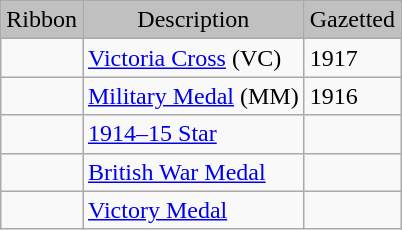<table class="wikitable">
<tr>
<td bgcolor="silver" align="center">Ribbon</td>
<td bgcolor="silver" align="center">Description</td>
<td bgcolor="silver" align="center">Gazetted</td>
</tr>
<tr>
<td></td>
<td><a href='#'>Victoria Cross</a> (VC)</td>
<td>1917</td>
</tr>
<tr>
<td></td>
<td><a href='#'>Military Medal</a> (MM)</td>
<td>1916</td>
</tr>
<tr>
<td></td>
<td><a href='#'>1914–15 Star</a></td>
<td></td>
</tr>
<tr>
<td></td>
<td><a href='#'>British War Medal</a></td>
<td></td>
</tr>
<tr>
<td></td>
<td><a href='#'>Victory Medal</a></td>
<td></td>
</tr>
</table>
